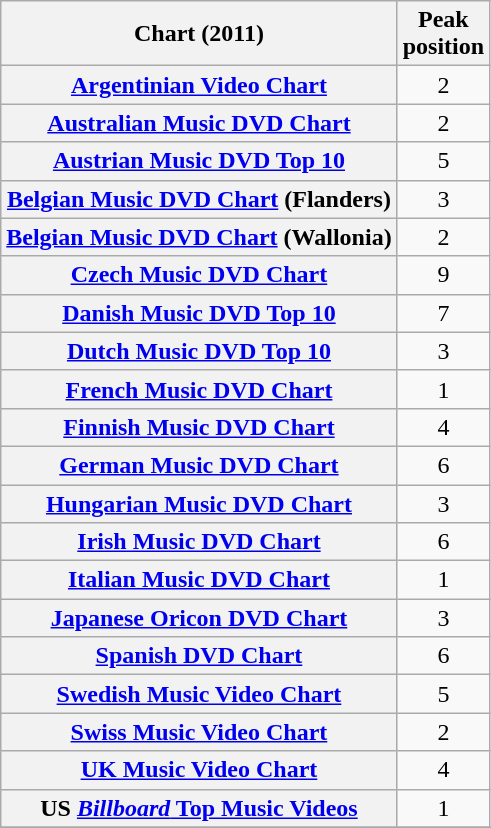<table class="wikitable sortable plainrowheaders">
<tr>
<th scope="col">Chart (2011)</th>
<th scope="col">Peak<br>position</th>
</tr>
<tr>
<th scope="row"><a href='#'>Argentinian Video Chart</a></th>
<td align="center">2</td>
</tr>
<tr>
<th scope="row"><a href='#'>Australian Music DVD Chart</a></th>
<td align="center">2</td>
</tr>
<tr>
<th scope="row"><a href='#'>Austrian Music DVD Top 10</a></th>
<td align="center">5</td>
</tr>
<tr>
<th scope="row"><a href='#'>Belgian Music DVD Chart</a> (Flanders)</th>
<td align="center">3</td>
</tr>
<tr>
<th scope="row"><a href='#'>Belgian Music DVD Chart</a> (Wallonia)</th>
<td align="center">2</td>
</tr>
<tr>
<th scope="row"><a href='#'>Czech Music DVD Chart</a></th>
<td align="center">9</td>
</tr>
<tr>
<th scope="row"><a href='#'>Danish Music DVD Top 10</a></th>
<td align="center">7</td>
</tr>
<tr>
<th scope="row"><a href='#'>Dutch Music DVD Top 10</a></th>
<td align="center">3</td>
</tr>
<tr>
<th scope="row"><a href='#'>French Music DVD Chart</a></th>
<td align="center">1</td>
</tr>
<tr>
<th scope="row"><a href='#'>Finnish Music DVD Chart</a></th>
<td align="center">4</td>
</tr>
<tr>
<th scope="row"><a href='#'>German Music DVD Chart</a></th>
<td align="center">6</td>
</tr>
<tr>
<th scope="row"><a href='#'>Hungarian Music DVD Chart</a></th>
<td align="center">3</td>
</tr>
<tr>
<th scope="row"><a href='#'>Irish Music DVD Chart</a></th>
<td align="center">6</td>
</tr>
<tr>
<th scope="row"><a href='#'>Italian Music DVD Chart</a></th>
<td align="center">1</td>
</tr>
<tr>
<th scope="row"><a href='#'>Japanese Oricon DVD Chart</a></th>
<td align="center">3</td>
</tr>
<tr>
<th scope="row"><a href='#'>Spanish DVD Chart</a></th>
<td align="center">6</td>
</tr>
<tr>
<th scope="row"><a href='#'>Swedish Music Video Chart</a></th>
<td align="center">5</td>
</tr>
<tr>
<th scope="row"><a href='#'>Swiss Music Video Chart</a></th>
<td align="center">2</td>
</tr>
<tr>
<th scope="row"><a href='#'>UK Music Video Chart</a></th>
<td align="center">4</td>
</tr>
<tr>
<th scope="row">US <a href='#'><em>Billboard</em> Top Music Videos</a></th>
<td align="center">1</td>
</tr>
<tr>
</tr>
</table>
